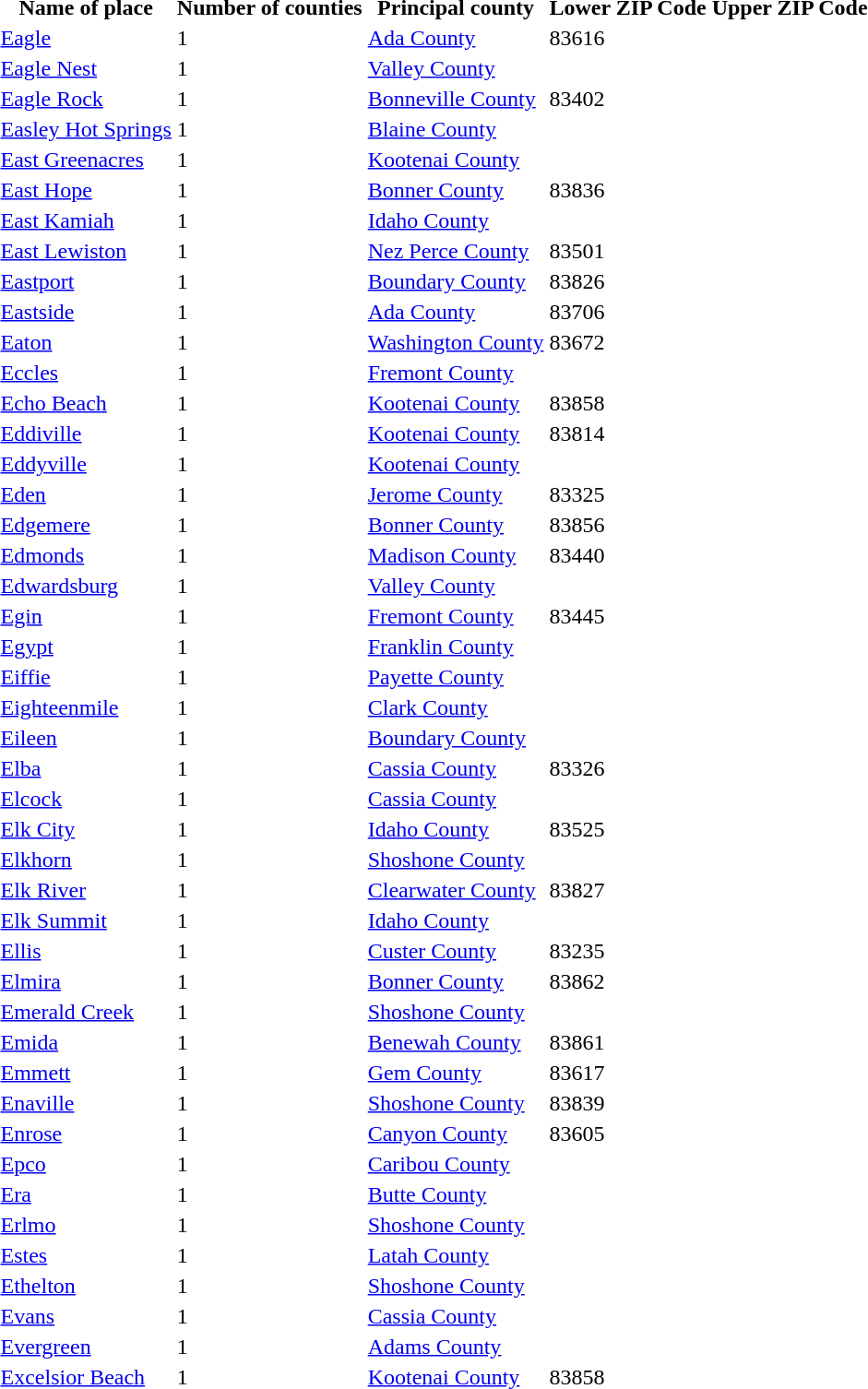<table>
<tr>
<th>Name of place</th>
<th>Number of counties</th>
<th>Principal county</th>
<th>Lower ZIP Code</th>
<th>Upper ZIP Code</th>
</tr>
<tr --->
<td><a href='#'>Eagle</a></td>
<td>1</td>
<td><a href='#'>Ada County</a></td>
<td>83616</td>
<td> </td>
</tr>
<tr --->
<td><a href='#'>Eagle Nest</a></td>
<td>1</td>
<td><a href='#'>Valley County</a></td>
<td> </td>
<td> </td>
</tr>
<tr --->
<td><a href='#'>Eagle Rock</a></td>
<td>1</td>
<td><a href='#'>Bonneville County</a></td>
<td>83402</td>
<td> </td>
</tr>
<tr --->
<td><a href='#'>Easley Hot Springs</a></td>
<td>1</td>
<td><a href='#'>Blaine County</a></td>
<td> </td>
<td> </td>
</tr>
<tr --->
<td><a href='#'>East Greenacres</a></td>
<td>1</td>
<td><a href='#'>Kootenai County</a></td>
<td> </td>
<td> </td>
</tr>
<tr --->
<td><a href='#'>East Hope</a></td>
<td>1</td>
<td><a href='#'>Bonner County</a></td>
<td>83836</td>
<td> </td>
</tr>
<tr --->
<td><a href='#'>East Kamiah</a></td>
<td>1</td>
<td><a href='#'>Idaho County</a></td>
<td> </td>
<td> </td>
</tr>
<tr --->
<td><a href='#'>East Lewiston</a></td>
<td>1</td>
<td><a href='#'>Nez Perce County</a></td>
<td>83501</td>
<td> </td>
</tr>
<tr --->
<td><a href='#'>Eastport</a></td>
<td>1</td>
<td><a href='#'>Boundary County</a></td>
<td>83826</td>
<td> </td>
</tr>
<tr --->
<td><a href='#'>Eastside</a></td>
<td>1</td>
<td><a href='#'>Ada County</a></td>
<td>83706</td>
<td> </td>
</tr>
<tr --->
<td><a href='#'>Eaton</a></td>
<td>1</td>
<td><a href='#'>Washington County</a></td>
<td>83672</td>
<td> </td>
</tr>
<tr --->
<td><a href='#'>Eccles</a></td>
<td>1</td>
<td><a href='#'>Fremont County</a></td>
<td> </td>
<td> </td>
</tr>
<tr --->
<td><a href='#'>Echo Beach</a></td>
<td>1</td>
<td><a href='#'>Kootenai County</a></td>
<td>83858</td>
<td> </td>
</tr>
<tr --->
<td><a href='#'>Eddiville</a></td>
<td>1</td>
<td><a href='#'>Kootenai County</a></td>
<td>83814</td>
<td> </td>
</tr>
<tr --->
<td><a href='#'>Eddyville</a></td>
<td>1</td>
<td><a href='#'>Kootenai County</a></td>
<td> </td>
<td> </td>
</tr>
<tr --->
<td><a href='#'>Eden</a></td>
<td>1</td>
<td><a href='#'>Jerome County</a></td>
<td>83325</td>
<td> </td>
</tr>
<tr --->
<td><a href='#'>Edgemere</a></td>
<td>1</td>
<td><a href='#'>Bonner County</a></td>
<td>83856</td>
<td> </td>
</tr>
<tr --->
<td><a href='#'>Edmonds</a></td>
<td>1</td>
<td><a href='#'>Madison County</a></td>
<td>83440</td>
<td> </td>
</tr>
<tr --->
<td><a href='#'>Edwardsburg</a></td>
<td>1</td>
<td><a href='#'>Valley County</a></td>
<td> </td>
<td> </td>
</tr>
<tr --->
<td><a href='#'>Egin</a></td>
<td>1</td>
<td><a href='#'>Fremont County</a></td>
<td>83445</td>
<td> </td>
</tr>
<tr --->
<td><a href='#'>Egypt</a></td>
<td>1</td>
<td><a href='#'>Franklin County</a></td>
<td> </td>
<td> </td>
</tr>
<tr --->
<td><a href='#'>Eiffie</a></td>
<td>1</td>
<td><a href='#'>Payette County</a></td>
<td> </td>
<td> </td>
</tr>
<tr --->
<td><a href='#'>Eighteenmile</a></td>
<td>1</td>
<td><a href='#'>Clark County</a></td>
<td> </td>
<td> </td>
</tr>
<tr --->
<td><a href='#'>Eileen</a></td>
<td>1</td>
<td><a href='#'>Boundary County</a></td>
<td> </td>
<td> </td>
</tr>
<tr --->
<td><a href='#'>Elba</a></td>
<td>1</td>
<td><a href='#'>Cassia County</a></td>
<td>83326</td>
<td> </td>
</tr>
<tr --->
<td><a href='#'>Elcock</a></td>
<td>1</td>
<td><a href='#'>Cassia County</a></td>
<td> </td>
<td> </td>
</tr>
<tr --->
<td><a href='#'>Elk City</a></td>
<td>1</td>
<td><a href='#'>Idaho County</a></td>
<td>83525</td>
<td> </td>
</tr>
<tr --->
<td><a href='#'>Elkhorn</a></td>
<td>1</td>
<td><a href='#'>Shoshone County</a></td>
<td> </td>
<td> </td>
</tr>
<tr --->
<td><a href='#'>Elk River</a></td>
<td>1</td>
<td><a href='#'>Clearwater County</a></td>
<td>83827</td>
<td> </td>
</tr>
<tr --->
<td><a href='#'>Elk Summit</a></td>
<td>1</td>
<td><a href='#'>Idaho County</a></td>
<td> </td>
<td> </td>
</tr>
<tr --->
<td><a href='#'>Ellis</a></td>
<td>1</td>
<td><a href='#'>Custer County</a></td>
<td>83235</td>
<td> </td>
</tr>
<tr --->
<td><a href='#'>Elmira</a></td>
<td>1</td>
<td><a href='#'>Bonner County</a></td>
<td>83862</td>
<td> </td>
</tr>
<tr --->
<td><a href='#'>Emerald Creek</a></td>
<td>1</td>
<td><a href='#'>Shoshone County</a></td>
<td> </td>
<td> </td>
</tr>
<tr --->
<td><a href='#'>Emida</a></td>
<td>1</td>
<td><a href='#'>Benewah County</a></td>
<td>83861</td>
<td> </td>
</tr>
<tr --->
<td><a href='#'>Emmett</a></td>
<td>1</td>
<td><a href='#'>Gem County</a></td>
<td>83617</td>
<td> </td>
</tr>
<tr --->
<td><a href='#'>Enaville</a></td>
<td>1</td>
<td><a href='#'>Shoshone County</a></td>
<td>83839</td>
<td> </td>
</tr>
<tr --->
<td><a href='#'>Enrose</a></td>
<td>1</td>
<td><a href='#'>Canyon County</a></td>
<td>83605</td>
<td> </td>
</tr>
<tr --->
<td><a href='#'>Epco</a></td>
<td>1</td>
<td><a href='#'>Caribou County</a></td>
<td> </td>
<td> </td>
</tr>
<tr --->
<td><a href='#'>Era</a></td>
<td>1</td>
<td><a href='#'>Butte County</a></td>
<td> </td>
<td> </td>
</tr>
<tr --->
<td><a href='#'>Erlmo</a></td>
<td>1</td>
<td><a href='#'>Shoshone County</a></td>
<td> </td>
<td> </td>
</tr>
<tr --->
<td><a href='#'>Estes</a></td>
<td>1</td>
<td><a href='#'>Latah County</a></td>
<td> </td>
<td> </td>
</tr>
<tr --->
<td><a href='#'>Ethelton</a></td>
<td>1</td>
<td><a href='#'>Shoshone County</a></td>
<td> </td>
<td> </td>
</tr>
<tr --->
<td><a href='#'>Evans</a></td>
<td>1</td>
<td><a href='#'>Cassia County</a></td>
<td> </td>
<td> </td>
</tr>
<tr --->
<td><a href='#'>Evergreen</a></td>
<td>1</td>
<td><a href='#'>Adams County</a></td>
<td> </td>
<td> </td>
</tr>
<tr --->
<td><a href='#'>Excelsior Beach</a></td>
<td>1</td>
<td><a href='#'>Kootenai County</a></td>
<td>83858</td>
<td> </td>
</tr>
<tr --->
</tr>
</table>
